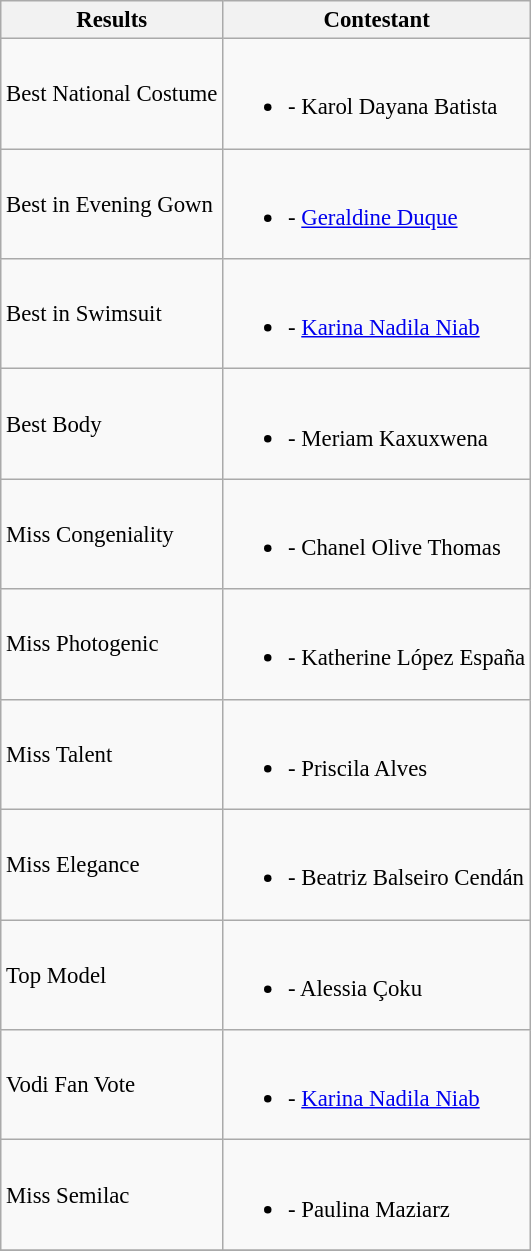<table class="wikitable" style="font-size: 95%;">
<tr>
<th>Results</th>
<th>Contestant</th>
</tr>
<tr>
<td>Best National Costume</td>
<td><br><ul><li> - Karol Dayana Batista</li></ul></td>
</tr>
<tr>
<td>Best in Evening Gown</td>
<td><br><ul><li> - <a href='#'>Geraldine Duque</a></li></ul></td>
</tr>
<tr>
<td>Best in Swimsuit</td>
<td><br><ul><li> - <a href='#'>Karina Nadila Niab</a></li></ul></td>
</tr>
<tr>
<td>Best Body</td>
<td><br><ul><li> - Meriam Kaxuxwena</li></ul></td>
</tr>
<tr>
<td>Miss Congeniality</td>
<td><br><ul><li> - Chanel Olive Thomas</li></ul></td>
</tr>
<tr>
<td>Miss Photogenic</td>
<td><br><ul><li> - Katherine López España</li></ul></td>
</tr>
<tr>
<td>Miss Talent</td>
<td><br><ul><li> - Priscila Alves</li></ul></td>
</tr>
<tr>
<td>Miss Elegance</td>
<td><br><ul><li> - Beatriz Balseiro Cendán</li></ul></td>
</tr>
<tr>
<td>Top Model</td>
<td><br><ul><li> - Alessia Çoku</li></ul></td>
</tr>
<tr>
<td>Vodi Fan Vote</td>
<td><br><ul><li> - <a href='#'>Karina Nadila Niab</a></li></ul></td>
</tr>
<tr>
<td>Miss Semilac</td>
<td><br><ul><li> - Paulina Maziarz</li></ul></td>
</tr>
<tr>
</tr>
</table>
